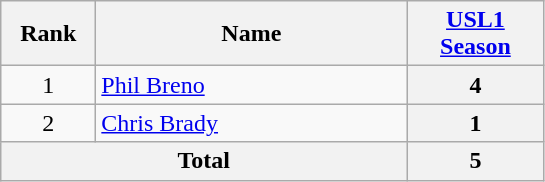<table class="wikitable" style="text-align:center;">
<tr>
<th style="width:56px;">Rank</th>
<th style="width:200px;">Name</th>
<th style="width:84px;"><a href='#'>USL1 Season</a></th>
</tr>
<tr>
<td>1</td>
<td align="left"> <a href='#'>Phil Breno</a></td>
<th>4</th>
</tr>
<tr>
<td>2</td>
<td align="left"> <a href='#'>Chris Brady</a></td>
<th>1</th>
</tr>
<tr>
<th colspan="2">Total</th>
<th>5</th>
</tr>
</table>
